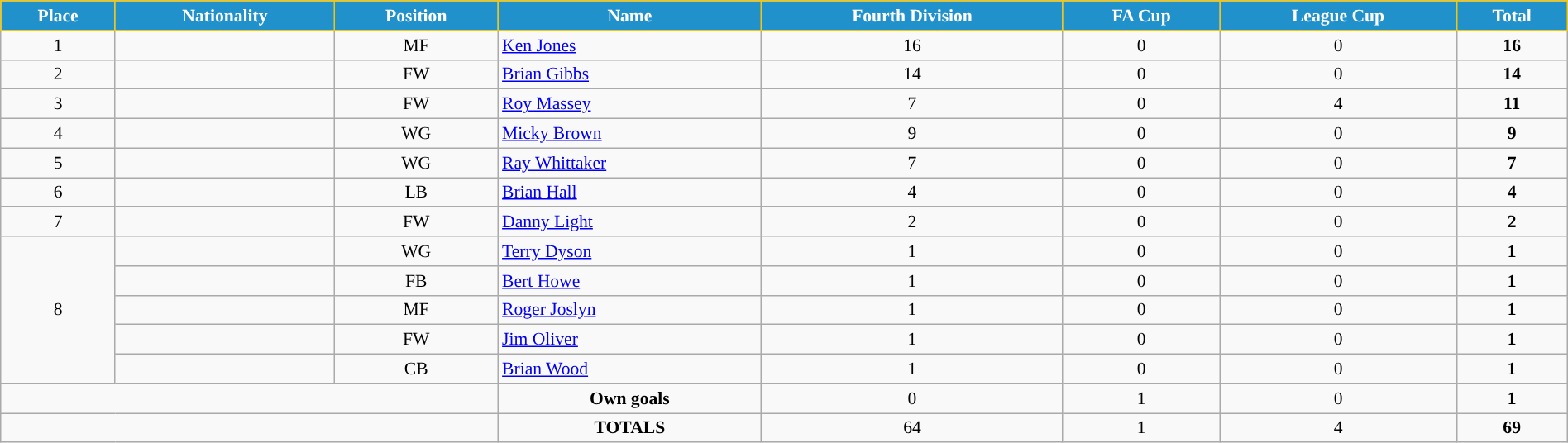<table class="wikitable" style="text-align:center; font-size:90%; width:100%;">
<tr>
<th style="background:#2191CC; color:white; border:1px solid #F7C408; text-align:center;">Place</th>
<th style="background:#2191CC; color:white; border:1px solid #F7C408; text-align:center;">Nationality</th>
<th style="background:#2191CC; color:white; border:1px solid #F7C408; text-align:center;">Position</th>
<th style="background:#2191CC; color:white; border:1px solid #F7C408; text-align:center;">Name</th>
<th style="background:#2191CC; color:white; border:1px solid #F7C408; text-align:center;">Fourth Division</th>
<th style="background:#2191CC; color:white; border:1px solid #F7C408; text-align:center;">FA Cup</th>
<th style="background:#2191CC; color:white; border:1px solid #F7C408; text-align:center;">League Cup</th>
<th style="background:#2191CC; color:white; border:1px solid #F7C408; text-align:center;">Total</th>
</tr>
<tr>
<td>1</td>
<td></td>
<td>MF</td>
<td align="left"><a href='#'>Ken Jones</a></td>
<td>16</td>
<td>0</td>
<td>0</td>
<td><strong>16</strong></td>
</tr>
<tr>
<td>2</td>
<td></td>
<td>FW</td>
<td align="left"><a href='#'>Brian Gibbs</a></td>
<td>14</td>
<td>0</td>
<td>0</td>
<td><strong>14</strong></td>
</tr>
<tr>
<td>3</td>
<td></td>
<td>FW</td>
<td align="left"><a href='#'>Roy Massey</a></td>
<td>7</td>
<td>0</td>
<td>4</td>
<td><strong>11</strong></td>
</tr>
<tr>
<td>4</td>
<td></td>
<td>WG</td>
<td align="left"><a href='#'>Micky Brown</a></td>
<td>9</td>
<td>0</td>
<td>0</td>
<td><strong>9</strong></td>
</tr>
<tr>
<td>5</td>
<td></td>
<td>WG</td>
<td align="left"><a href='#'>Ray Whittaker</a></td>
<td>7</td>
<td>0</td>
<td>0</td>
<td><strong>7</strong></td>
</tr>
<tr>
<td>6</td>
<td></td>
<td>LB</td>
<td align="left"><a href='#'>Brian Hall</a></td>
<td>4</td>
<td>0</td>
<td>0</td>
<td><strong>4</strong></td>
</tr>
<tr>
<td>7</td>
<td></td>
<td>FW</td>
<td align="left"><a href='#'>Danny Light</a></td>
<td>2</td>
<td>0</td>
<td>0</td>
<td><strong>2</strong></td>
</tr>
<tr>
<td rowspan="5">8</td>
<td></td>
<td>WG</td>
<td align="left"><a href='#'>Terry Dyson</a></td>
<td>1</td>
<td>0</td>
<td>0</td>
<td><strong>1</strong></td>
</tr>
<tr>
<td></td>
<td>FB</td>
<td align="left"><a href='#'>Bert Howe</a></td>
<td>1</td>
<td>0</td>
<td>0</td>
<td><strong>1</strong></td>
</tr>
<tr>
<td></td>
<td>MF</td>
<td align="left"><a href='#'>Roger Joslyn</a></td>
<td>1</td>
<td>0</td>
<td>0</td>
<td><strong>1</strong></td>
</tr>
<tr>
<td></td>
<td>FW</td>
<td align="left"><a href='#'>Jim Oliver</a></td>
<td>1</td>
<td>0</td>
<td>0</td>
<td><strong>1</strong></td>
</tr>
<tr>
<td></td>
<td>CB</td>
<td align="left"><a href='#'>Brian Wood</a></td>
<td>1</td>
<td>0</td>
<td>0</td>
<td><strong>1</strong></td>
</tr>
<tr>
<td colspan="3"></td>
<td><strong>Own goals</strong></td>
<td>0</td>
<td>1</td>
<td>0</td>
<td><strong>1</strong></td>
</tr>
<tr>
<td colspan="3"></td>
<td><strong>TOTALS</strong></td>
<td>64</td>
<td>1</td>
<td>4</td>
<td><strong>69</strong></td>
</tr>
</table>
